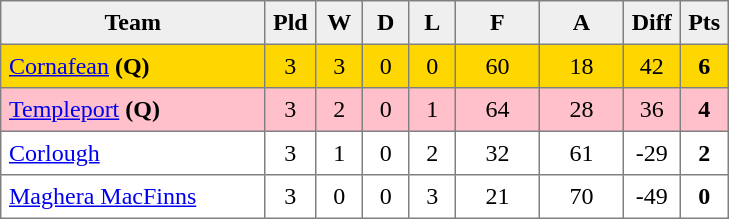<table style=border-collapse:collapse border=1 cellspacing=0 cellpadding=5>
<tr align=center bgcolor=#efefef>
<th width=165>Team</th>
<th width=20>Pld</th>
<th width=20>W</th>
<th width=20>D</th>
<th width=20>L</th>
<th width=45>F</th>
<th width=45>A</th>
<th width=20>Diff</th>
<th width=20>Pts</th>
</tr>
<tr align=center style="background:gold;">
<td style="text-align:left;"><a href='#'>Cornafean</a> <strong>(Q)</strong></td>
<td>3</td>
<td>3</td>
<td>0</td>
<td>0</td>
<td>60</td>
<td>18</td>
<td>42</td>
<td><strong>6</strong></td>
</tr>
<tr align=center style="background:#FFC0CB;">
<td style="text-align:left;"><a href='#'>Templeport</a> <strong>(Q)</strong></td>
<td>3</td>
<td>2</td>
<td>0</td>
<td>1</td>
<td>64</td>
<td>28</td>
<td>36</td>
<td><strong>4</strong></td>
</tr>
<tr align=center style="background:#FFFFFF;">
<td style="text-align:left;"><a href='#'>Corlough</a></td>
<td>3</td>
<td>1</td>
<td>0</td>
<td>2</td>
<td>32</td>
<td>61</td>
<td>-29</td>
<td><strong>2</strong></td>
</tr>
<tr align=center style="background:#FFFFFF;">
<td style="text-align:left;"><a href='#'>Maghera MacFinns</a></td>
<td>3</td>
<td>0</td>
<td>0</td>
<td>3</td>
<td>21</td>
<td>70</td>
<td>-49</td>
<td><strong>0</strong></td>
</tr>
</table>
